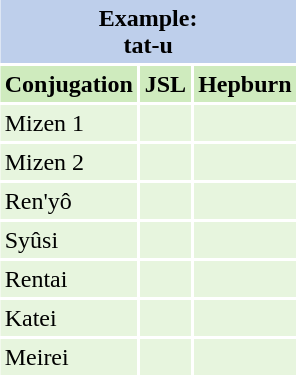<table border="0" cellspacing="2px" cellpadding="3px" align="right" style="margin-left:0.5em">
<tr bgcolor="#BECFEB">
<th colspan="3" align="center">Example:<br>tat-u</th>
</tr>
<tr bgcolor="#CFEBBE">
<th>Conjugation</th>
<th>JSL</th>
<th>Hepburn</th>
</tr>
<tr bgcolor="#E7F5DE">
<td>Mizen 1</td>
<td></td>
<td></td>
</tr>
<tr bgcolor="#E7F5DE">
<td>Mizen 2</td>
<td></td>
<td></td>
</tr>
<tr bgcolor="#E7F5DE">
<td>Ren'yô</td>
<td></td>
<td></td>
</tr>
<tr bgcolor="#E7F5DE">
<td>Syûsi</td>
<td></td>
<td></td>
</tr>
<tr bgcolor="#E7F5DE">
<td>Rentai</td>
<td></td>
<td></td>
</tr>
<tr bgcolor="#E7F5DE">
<td>Katei</td>
<td></td>
<td></td>
</tr>
<tr bgcolor="#E7F5DE">
<td>Meirei</td>
<td></td>
<td></td>
</tr>
</table>
